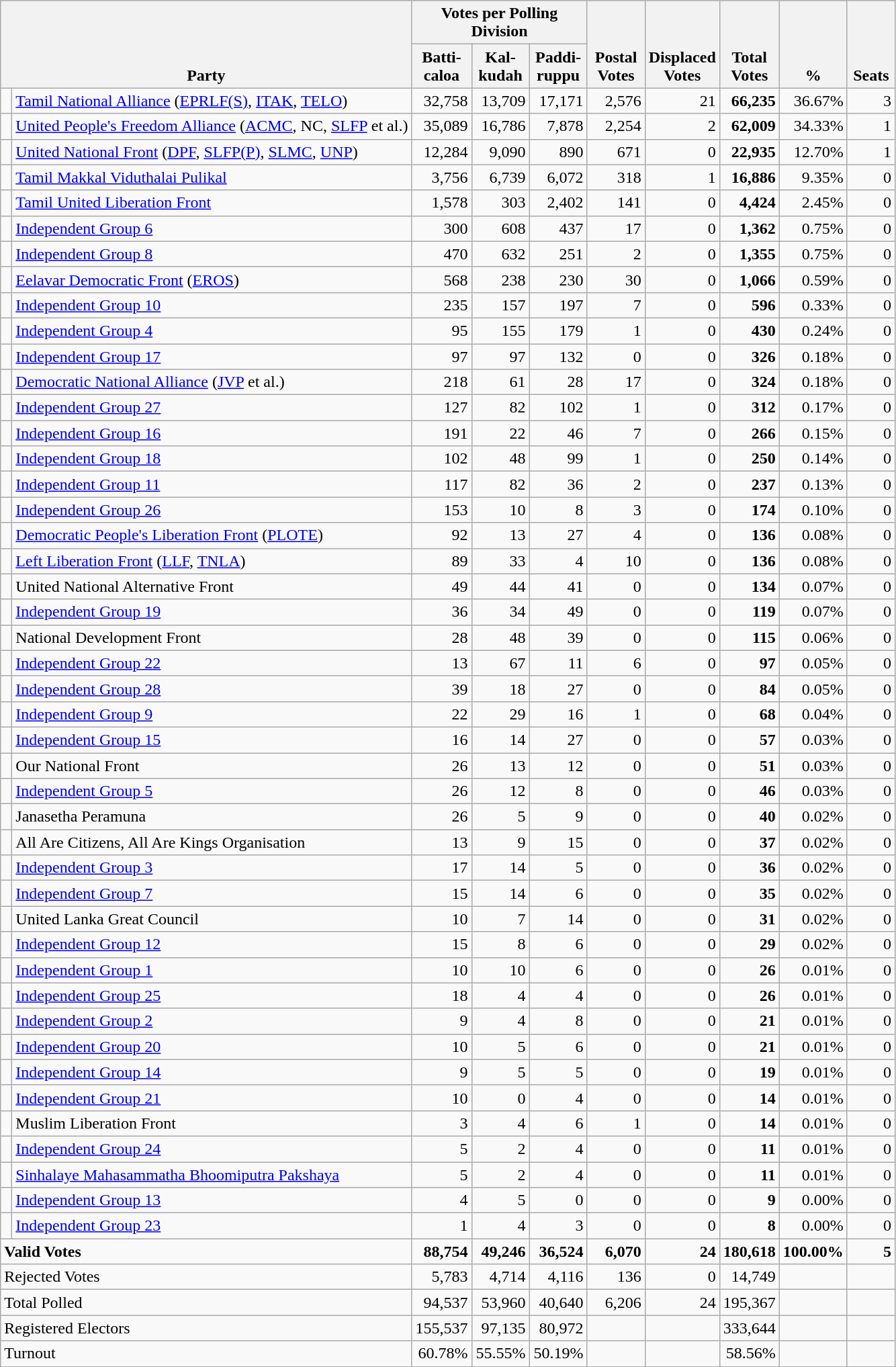<table class="wikitable" border="1" style="text-align:right;">
<tr>
<th align=left valign=bottom rowspan=2 colspan=2>Party</th>
<th colspan=3>Votes per Polling Division</th>
<th align=center valign=bottom rowspan=2 width="50">Postal<br>Votes</th>
<th align=center valign=bottom rowspan=2 width="50">Displaced<br>Votes</th>
<th align=center valign=bottom rowspan=2 width="50">Total Votes</th>
<th align=center valign=bottom rowspan=2 width="50">%</th>
<th align=center valign=bottom rowspan=2 width="40">Seats</th>
</tr>
<tr>
<th align=center valign=bottom width="50">Batti-<br>caloa</th>
<th align=center valign=bottom width="50">Kal-<br>kudah</th>
<th align=center valign=bottom width="50">Paddi-<br>ruppu</th>
</tr>
<tr>
<td bgcolor=> </td>
<td align=left><a href='#'>Tamil National Alliance</a> (<a href='#'>EPRLF(S)</a>, <a href='#'>ITAK</a>, <a href='#'>TELO</a>)</td>
<td>32,758</td>
<td>13,709</td>
<td>17,171</td>
<td>2,576</td>
<td>21</td>
<td><strong>66,235</strong></td>
<td>36.67%</td>
<td>3</td>
</tr>
<tr>
<td bgcolor=> </td>
<td align=left><a href='#'>United People's Freedom Alliance</a> (<a href='#'>ACMC</a>, NC, <a href='#'>SLFP</a> et al.)</td>
<td>35,089</td>
<td>16,786</td>
<td>7,878</td>
<td>2,254</td>
<td>2</td>
<td><strong>62,009</strong></td>
<td>34.33%</td>
<td>1</td>
</tr>
<tr>
<td bgcolor=> </td>
<td align=left><a href='#'>United National Front</a> (<a href='#'>DPF</a>, <a href='#'>SLFP(P)</a>, <a href='#'>SLMC</a>, <a href='#'>UNP</a>)</td>
<td>12,284</td>
<td>9,090</td>
<td>890</td>
<td>671</td>
<td>0</td>
<td><strong>22,935</strong></td>
<td>12.70%</td>
<td>1</td>
</tr>
<tr>
<td></td>
<td align=left><a href='#'>Tamil Makkal Viduthalai Pulikal</a></td>
<td>3,756</td>
<td>6,739</td>
<td>6,072</td>
<td>318</td>
<td>1</td>
<td><strong>16,886</strong></td>
<td>9.35%</td>
<td>0</td>
</tr>
<tr>
<td bgcolor=> </td>
<td align=left><a href='#'>Tamil United Liberation Front</a></td>
<td>1,578</td>
<td>303</td>
<td>2,402</td>
<td>141</td>
<td>0</td>
<td><strong>4,424</strong></td>
<td>2.45%</td>
<td>0</td>
</tr>
<tr>
<td bgcolor=> </td>
<td align=left><a href='#'>Independent Group 6</a></td>
<td>300</td>
<td>608</td>
<td>437</td>
<td>17</td>
<td>0</td>
<td><strong>1,362</strong></td>
<td>0.75%</td>
<td>0</td>
</tr>
<tr>
<td bgcolor=> </td>
<td align=left><a href='#'>Independent Group 8</a></td>
<td>470</td>
<td>632</td>
<td>251</td>
<td>2</td>
<td>0</td>
<td><strong>1,355</strong></td>
<td>0.75%</td>
<td>0</td>
</tr>
<tr>
<td bgcolor=> </td>
<td align=left><a href='#'>Eelavar Democratic Front</a> (<a href='#'>EROS</a>)</td>
<td>568</td>
<td>238</td>
<td>230</td>
<td>30</td>
<td>0</td>
<td><strong>1,066</strong></td>
<td>0.59%</td>
<td>0</td>
</tr>
<tr>
<td bgcolor=> </td>
<td align=left><a href='#'>Independent Group 10</a></td>
<td>235</td>
<td>157</td>
<td>197</td>
<td>7</td>
<td>0</td>
<td><strong>596</strong></td>
<td>0.33%</td>
<td>0</td>
</tr>
<tr>
<td bgcolor=> </td>
<td align=left><a href='#'>Independent Group 4</a></td>
<td>95</td>
<td>155</td>
<td>179</td>
<td>1</td>
<td>0</td>
<td><strong>430</strong></td>
<td>0.24%</td>
<td>0</td>
</tr>
<tr>
<td bgcolor=> </td>
<td align=left><a href='#'>Independent Group 17</a></td>
<td>97</td>
<td>97</td>
<td>132</td>
<td>0</td>
<td>0</td>
<td><strong>326</strong></td>
<td>0.18%</td>
<td>0</td>
</tr>
<tr>
<td bgcolor=> </td>
<td align=left><a href='#'>Democratic National Alliance</a> (<a href='#'>JVP</a> et al.)</td>
<td>218</td>
<td>61</td>
<td>28</td>
<td>17</td>
<td>0</td>
<td><strong>324</strong></td>
<td>0.18%</td>
<td>0</td>
</tr>
<tr>
<td bgcolor=> </td>
<td align=left><a href='#'>Independent Group 27</a></td>
<td>127</td>
<td>82</td>
<td>102</td>
<td>1</td>
<td>0</td>
<td><strong>312</strong></td>
<td>0.17%</td>
<td>0</td>
</tr>
<tr>
<td bgcolor=> </td>
<td align=left><a href='#'>Independent Group 16</a></td>
<td>191</td>
<td>22</td>
<td>46</td>
<td>7</td>
<td>0</td>
<td><strong>266</strong></td>
<td>0.15%</td>
<td>0</td>
</tr>
<tr>
<td bgcolor=> </td>
<td align=left><a href='#'>Independent Group 18</a></td>
<td>102</td>
<td>48</td>
<td>99</td>
<td>1</td>
<td>0</td>
<td><strong>250</strong></td>
<td>0.14%</td>
<td>0</td>
</tr>
<tr>
<td bgcolor=> </td>
<td align=left><a href='#'>Independent Group 11</a></td>
<td>117</td>
<td>82</td>
<td>36</td>
<td>2</td>
<td>0</td>
<td><strong>237</strong></td>
<td>0.13%</td>
<td>0</td>
</tr>
<tr>
<td bgcolor=> </td>
<td align=left><a href='#'>Independent Group 26</a></td>
<td>153</td>
<td>10</td>
<td>8</td>
<td>3</td>
<td>0</td>
<td><strong>174</strong></td>
<td>0.10%</td>
<td>0</td>
</tr>
<tr>
<td bgcolor=> </td>
<td align=left><a href='#'>Democratic People's Liberation Front</a> (<a href='#'>PLOTE</a>)</td>
<td>92</td>
<td>13</td>
<td>27</td>
<td>4</td>
<td>0</td>
<td><strong>136</strong></td>
<td>0.08%</td>
<td>0</td>
</tr>
<tr>
<td bgcolor=> </td>
<td align=left><a href='#'>Left Liberation Front</a> (<a href='#'>LLF</a>, <a href='#'>TNLA</a>)</td>
<td>89</td>
<td>33</td>
<td>4</td>
<td>10</td>
<td>0</td>
<td><strong>136</strong></td>
<td>0.08%</td>
<td>0</td>
</tr>
<tr>
<td></td>
<td align=left>United National Alternative Front</td>
<td>49</td>
<td>44</td>
<td>41</td>
<td>0</td>
<td>0</td>
<td><strong>134</strong></td>
<td>0.07%</td>
<td>0</td>
</tr>
<tr>
<td bgcolor=> </td>
<td align=left><a href='#'>Independent Group 19</a></td>
<td>36</td>
<td>34</td>
<td>49</td>
<td>0</td>
<td>0</td>
<td><strong>119</strong></td>
<td>0.07%</td>
<td>0</td>
</tr>
<tr>
<td></td>
<td align=left>National Development Front</td>
<td>28</td>
<td>48</td>
<td>39</td>
<td>0</td>
<td>0</td>
<td><strong>115</strong></td>
<td>0.06%</td>
<td>0</td>
</tr>
<tr>
<td bgcolor=> </td>
<td align=left><a href='#'>Independent Group 22</a></td>
<td>13</td>
<td>67</td>
<td>11</td>
<td>6</td>
<td>0</td>
<td><strong>97</strong></td>
<td>0.05%</td>
<td>0</td>
</tr>
<tr>
<td bgcolor=> </td>
<td align=left><a href='#'>Independent Group 28</a></td>
<td>39</td>
<td>18</td>
<td>27</td>
<td>0</td>
<td>0</td>
<td><strong>84</strong></td>
<td>0.05%</td>
<td>0</td>
</tr>
<tr>
<td bgcolor=> </td>
<td align=left><a href='#'>Independent Group 9</a></td>
<td>22</td>
<td>29</td>
<td>16</td>
<td>1</td>
<td>0</td>
<td><strong>68</strong></td>
<td>0.04%</td>
<td>0</td>
</tr>
<tr>
<td bgcolor=> </td>
<td align=left><a href='#'>Independent Group 15</a></td>
<td>16</td>
<td>14</td>
<td>27</td>
<td>0</td>
<td>0</td>
<td><strong>57</strong></td>
<td>0.03%</td>
<td>0</td>
</tr>
<tr>
<td></td>
<td align=left>Our National Front</td>
<td>26</td>
<td>13</td>
<td>12</td>
<td>0</td>
<td>0</td>
<td><strong>51</strong></td>
<td>0.03%</td>
<td>0</td>
</tr>
<tr>
<td bgcolor=> </td>
<td align=left><a href='#'>Independent Group 5</a></td>
<td>26</td>
<td>12</td>
<td>8</td>
<td>0</td>
<td>0</td>
<td><strong>46</strong></td>
<td>0.03%</td>
<td>0</td>
</tr>
<tr>
<td></td>
<td align=left>Janasetha Peramuna</td>
<td>26</td>
<td>5</td>
<td>9</td>
<td>0</td>
<td>0</td>
<td><strong>40</strong></td>
<td>0.02%</td>
<td>0</td>
</tr>
<tr>
<td></td>
<td align=left>All Are Citizens, All Are Kings Organisation</td>
<td>13</td>
<td>9</td>
<td>15</td>
<td>0</td>
<td>0</td>
<td><strong>37</strong></td>
<td>0.02%</td>
<td>0</td>
</tr>
<tr>
<td bgcolor=> </td>
<td align=left><a href='#'>Independent Group 3</a></td>
<td>17</td>
<td>14</td>
<td>5</td>
<td>0</td>
<td>0</td>
<td><strong>36</strong></td>
<td>0.02%</td>
<td>0</td>
</tr>
<tr>
<td bgcolor=> </td>
<td align=left><a href='#'>Independent Group 7</a></td>
<td>15</td>
<td>14</td>
<td>6</td>
<td>0</td>
<td>0</td>
<td><strong>35</strong></td>
<td>0.02%</td>
<td>0</td>
</tr>
<tr>
<td></td>
<td align=left>United Lanka Great Council</td>
<td>10</td>
<td>7</td>
<td>14</td>
<td>0</td>
<td>0</td>
<td><strong>31</strong></td>
<td>0.02%</td>
<td>0</td>
</tr>
<tr>
<td bgcolor=> </td>
<td align=left><a href='#'>Independent Group 12</a></td>
<td>15</td>
<td>8</td>
<td>6</td>
<td>0</td>
<td>0</td>
<td><strong>29</strong></td>
<td>0.02%</td>
<td>0</td>
</tr>
<tr>
<td bgcolor=> </td>
<td align=left><a href='#'>Independent Group 1</a></td>
<td>10</td>
<td>10</td>
<td>6</td>
<td>0</td>
<td>0</td>
<td><strong>26</strong></td>
<td>0.01%</td>
<td>0</td>
</tr>
<tr>
<td bgcolor=> </td>
<td align=left><a href='#'>Independent Group 25</a></td>
<td>18</td>
<td>4</td>
<td>4</td>
<td>0</td>
<td>0</td>
<td><strong>26</strong></td>
<td>0.01%</td>
<td>0</td>
</tr>
<tr>
<td bgcolor=> </td>
<td align=left><a href='#'>Independent Group 2</a></td>
<td>9</td>
<td>4</td>
<td>8</td>
<td>0</td>
<td>0</td>
<td><strong>21</strong></td>
<td>0.01%</td>
<td>0</td>
</tr>
<tr>
<td bgcolor=> </td>
<td align=left><a href='#'>Independent Group 20</a></td>
<td>10</td>
<td>5</td>
<td>6</td>
<td>0</td>
<td>0</td>
<td><strong>21</strong></td>
<td>0.01%</td>
<td>0</td>
</tr>
<tr>
<td bgcolor=> </td>
<td align=left><a href='#'>Independent Group 14</a></td>
<td>9</td>
<td>5</td>
<td>5</td>
<td>0</td>
<td>0</td>
<td><strong>19</strong></td>
<td>0.01%</td>
<td>0</td>
</tr>
<tr>
<td bgcolor=> </td>
<td align=left><a href='#'>Independent Group 21</a></td>
<td>10</td>
<td>0</td>
<td>4</td>
<td>0</td>
<td>0</td>
<td><strong>14</strong></td>
<td>0.01%</td>
<td>0</td>
</tr>
<tr>
<td></td>
<td align=left>Muslim Liberation Front</td>
<td>3</td>
<td>4</td>
<td>6</td>
<td>1</td>
<td>0</td>
<td><strong>14</strong></td>
<td>0.01%</td>
<td>0</td>
</tr>
<tr>
<td bgcolor=> </td>
<td align=left><a href='#'>Independent Group 24</a></td>
<td>5</td>
<td>2</td>
<td>4</td>
<td>0</td>
<td>0</td>
<td><strong>11</strong></td>
<td>0.01%</td>
<td>0</td>
</tr>
<tr>
<td bgcolor=> </td>
<td align=left><a href='#'>Sinhalaye Mahasammatha Bhoomiputra Pakshaya</a></td>
<td>5</td>
<td>2</td>
<td>4</td>
<td>0</td>
<td>0</td>
<td><strong>11</strong></td>
<td>0.01%</td>
<td>0</td>
</tr>
<tr>
<td bgcolor=> </td>
<td align=left><a href='#'>Independent Group 13</a></td>
<td>4</td>
<td>5</td>
<td>0</td>
<td>0</td>
<td>0</td>
<td><strong>9</strong></td>
<td>0.00%</td>
<td>0</td>
</tr>
<tr>
<td bgcolor=> </td>
<td align=left><a href='#'>Independent Group 23</a></td>
<td>1</td>
<td>4</td>
<td>3</td>
<td>0</td>
<td>0</td>
<td><strong>8</strong></td>
<td>0.00%</td>
<td>0</td>
</tr>
<tr>
<td align=left colspan=2><strong>Valid Votes</strong></td>
<td><strong>88,754</strong></td>
<td><strong>49,246</strong></td>
<td><strong>36,524</strong></td>
<td><strong>6,070</strong></td>
<td><strong>24</strong></td>
<td><strong>180,618</strong></td>
<td><strong>100.00%</strong></td>
<td><strong>5</strong></td>
</tr>
<tr>
<td align=left colspan=2>Rejected Votes</td>
<td>5,783</td>
<td>4,714</td>
<td>4,116</td>
<td>136</td>
<td>0</td>
<td>14,749</td>
<td></td>
<td></td>
</tr>
<tr>
<td align=left colspan=2>Total Polled</td>
<td>94,537</td>
<td>53,960</td>
<td>40,640</td>
<td>6,206</td>
<td>24</td>
<td>195,367</td>
<td></td>
<td></td>
</tr>
<tr>
<td align=left colspan=2>Registered Electors</td>
<td>155,537</td>
<td>97,135</td>
<td>80,972</td>
<td></td>
<td></td>
<td>333,644</td>
<td></td>
<td></td>
</tr>
<tr>
<td align=left colspan=2>Turnout</td>
<td>60.78%</td>
<td>55.55%</td>
<td>50.19%</td>
<td></td>
<td></td>
<td>58.56%</td>
<td></td>
<td></td>
</tr>
</table>
